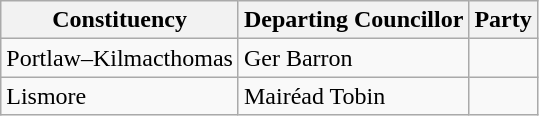<table class="wikitable sortable">
<tr>
<th>Constituency</th>
<th>Departing Councillor</th>
<th colspan="2">Party</th>
</tr>
<tr>
<td>Portlaw–Kilmacthomas</td>
<td>Ger Barron</td>
<td></td>
</tr>
<tr>
<td>Lismore</td>
<td>Mairéad Tobin</td>
<td></td>
</tr>
</table>
